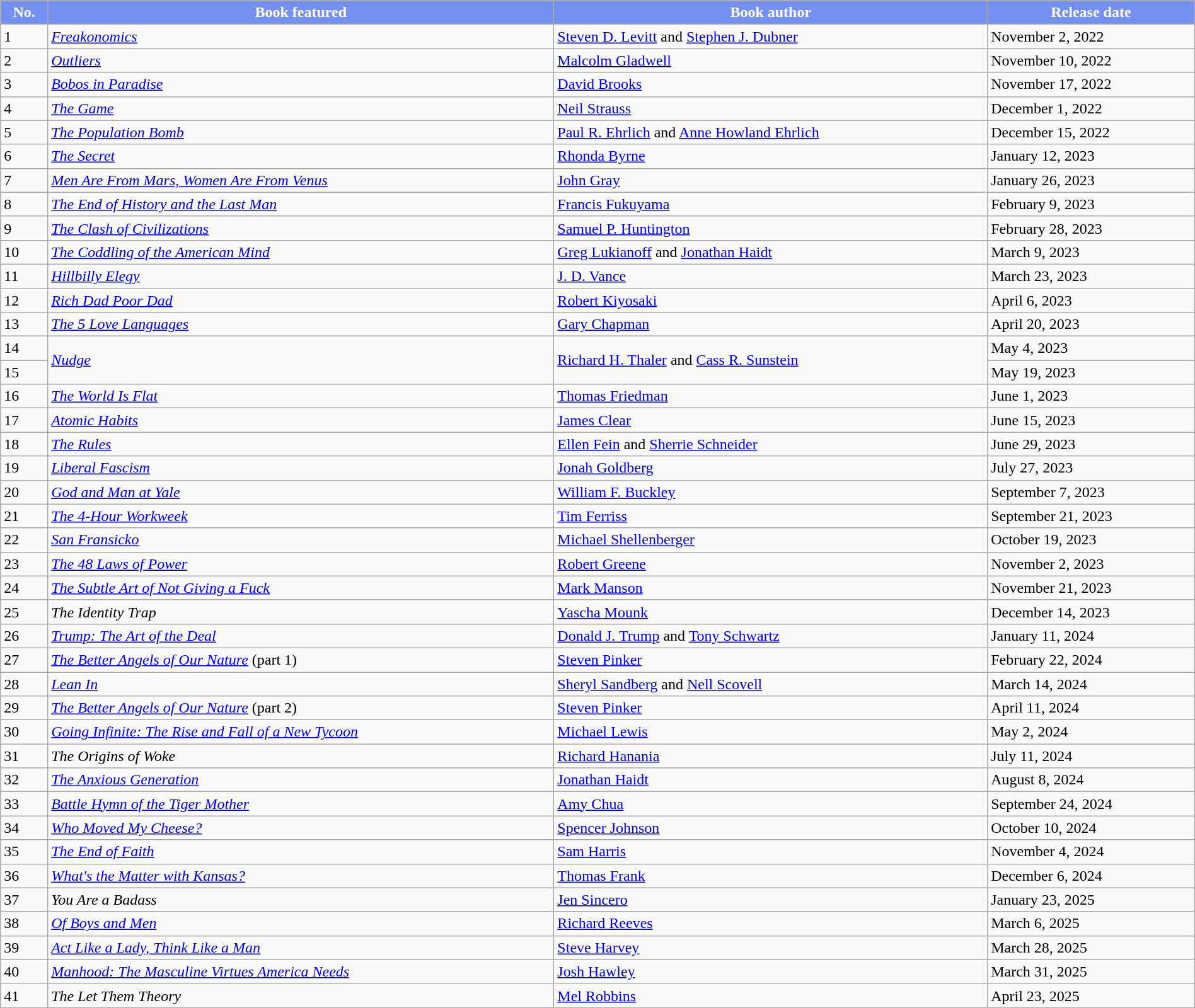<table class="wikitable plainrowheaders mw-collapsible" style="width:100%; margin:auto;">
<tr>
<th style="color:white; background-color: #7491F1">No.</th>
<th style="color:white; background-color: #7491F1">Book featured</th>
<th style="color:white; background-color: #7491F1">Book author</th>
<th style="color:white; background-color: #7491F1">Release date</th>
</tr>
<tr>
<td>1</td>
<td><em><a href='#'>Freakonomics</a></em></td>
<td><a href='#'>Steven D. Levitt</a> and <a href='#'>Stephen J. Dubner</a></td>
<td>November 2, 2022</td>
</tr>
<tr>
<td>2</td>
<td><em><a href='#'>Outliers</a></em></td>
<td><a href='#'>Malcolm Gladwell</a></td>
<td>November 10, 2022</td>
</tr>
<tr>
<td>3</td>
<td><em><a href='#'>Bobos in Paradise</a></em></td>
<td><a href='#'>David Brooks</a></td>
<td>November 17, 2022</td>
</tr>
<tr>
<td>4</td>
<td><em><a href='#'>The Game</a></em></td>
<td><a href='#'>Neil Strauss</a></td>
<td>December 1, 2022</td>
</tr>
<tr>
<td>5</td>
<td><em><a href='#'>The Population Bomb</a></em></td>
<td><a href='#'>Paul R. Ehrlich</a> and <a href='#'>Anne Howland Ehrlich</a></td>
<td>December 15, 2022</td>
</tr>
<tr>
<td>6</td>
<td><em><a href='#'>The Secret</a></em></td>
<td><a href='#'>Rhonda Byrne</a></td>
<td>January 12, 2023</td>
</tr>
<tr>
<td>7</td>
<td><em><a href='#'>Men Are From Mars, Women Are From Venus</a></em></td>
<td><a href='#'>John Gray</a></td>
<td>January 26, 2023</td>
</tr>
<tr>
<td>8</td>
<td><em><a href='#'>The End of History and the Last Man</a></em></td>
<td><a href='#'>Francis Fukuyama</a></td>
<td>February 9, 2023</td>
</tr>
<tr>
<td>9</td>
<td><em><a href='#'>The Clash of Civilizations</a></em></td>
<td><a href='#'>Samuel P. Huntington</a></td>
<td>February 28, 2023</td>
</tr>
<tr>
<td>10</td>
<td><em><a href='#'>The Coddling of the American Mind</a></em></td>
<td><a href='#'>Greg Lukianoff</a> and <a href='#'>Jonathan Haidt</a></td>
<td>March 9, 2023</td>
</tr>
<tr>
<td>11</td>
<td><em><a href='#'>Hillbilly Elegy</a></em></td>
<td><a href='#'>J. D. Vance</a></td>
<td>March 23, 2023</td>
</tr>
<tr>
<td>12</td>
<td><em><a href='#'>Rich Dad Poor Dad</a></em></td>
<td><a href='#'>Robert Kiyosaki</a></td>
<td>April 6, 2023</td>
</tr>
<tr>
<td>13</td>
<td><em><a href='#'>The 5 Love Languages</a></em></td>
<td><a href='#'>Gary Chapman</a></td>
<td>April 20, 2023</td>
</tr>
<tr>
<td>14</td>
<td rowspan="2"><em><a href='#'>Nudge</a></em></td>
<td rowspan="2"><a href='#'>Richard H. Thaler</a> and <a href='#'>Cass R. Sunstein</a></td>
<td>May 4, 2023</td>
</tr>
<tr>
<td>15</td>
<td>May 19, 2023</td>
</tr>
<tr>
<td>16</td>
<td><em><a href='#'>The World Is Flat</a></em></td>
<td><a href='#'>Thomas Friedman</a></td>
<td>June 1, 2023</td>
</tr>
<tr>
<td>17</td>
<td><em><a href='#'>Atomic Habits</a></em></td>
<td><a href='#'>James Clear</a></td>
<td>June 15, 2023</td>
</tr>
<tr>
<td>18</td>
<td><em><a href='#'>The Rules</a></em></td>
<td><a href='#'>Ellen Fein</a> and <a href='#'>Sherrie Schneider</a></td>
<td>June 29, 2023</td>
</tr>
<tr>
<td>19</td>
<td><em><a href='#'>Liberal Fascism</a></em></td>
<td><a href='#'>Jonah Goldberg</a></td>
<td>July 27, 2023</td>
</tr>
<tr>
<td>20</td>
<td><em><a href='#'>God and Man at Yale</a></em></td>
<td><a href='#'>William F. Buckley</a></td>
<td>September 7, 2023</td>
</tr>
<tr>
<td>21</td>
<td><em><a href='#'>The 4-Hour Workweek</a></em></td>
<td><a href='#'>Tim Ferriss</a></td>
<td>September 21, 2023</td>
</tr>
<tr>
<td>22</td>
<td><em><a href='#'>San Fransicko</a></em></td>
<td><a href='#'>Michael Shellenberger</a></td>
<td>October 19, 2023</td>
</tr>
<tr>
<td>23</td>
<td><em><a href='#'>The 48 Laws of Power</a></em></td>
<td><a href='#'>Robert Greene</a></td>
<td>November 2, 2023</td>
</tr>
<tr>
<td>24</td>
<td><em><a href='#'>The Subtle Art of Not Giving a Fuck</a></em></td>
<td><a href='#'>Mark Manson</a></td>
<td>November 21, 2023</td>
</tr>
<tr>
<td>25</td>
<td><em>The Identity Trap</em></td>
<td><a href='#'>Yascha Mounk</a></td>
<td>December 14, 2023</td>
</tr>
<tr>
<td>26</td>
<td><em><a href='#'>Trump: The Art of the Deal</a></em></td>
<td><a href='#'>Donald J. Trump</a> and <a href='#'>Tony Schwartz</a></td>
<td>January 11, 2024</td>
</tr>
<tr>
<td>27</td>
<td><em><a href='#'>The Better Angels of Our Nature</a></em> (part 1)</td>
<td><a href='#'>Steven Pinker</a></td>
<td>February 22, 2024</td>
</tr>
<tr>
<td>28</td>
<td><em><a href='#'>Lean In</a></em></td>
<td><a href='#'>Sheryl Sandberg</a> and <a href='#'>Nell Scovell</a></td>
<td>March 14, 2024</td>
</tr>
<tr>
<td>29</td>
<td><em><a href='#'>The Better Angels of Our Nature</a></em> (part 2)</td>
<td><a href='#'>Steven Pinker</a></td>
<td>April 11, 2024</td>
</tr>
<tr>
<td>30</td>
<td><em><a href='#'>Going Infinite: The Rise and Fall of a New Tycoon</a></em></td>
<td><a href='#'>Michael Lewis</a></td>
<td>May 2, 2024</td>
</tr>
<tr>
<td>31</td>
<td><em>The Origins of Woke</em></td>
<td><a href='#'>Richard Hanania</a></td>
<td>July 11, 2024</td>
</tr>
<tr>
<td>32</td>
<td><em><a href='#'>The Anxious Generation</a></em></td>
<td><a href='#'>Jonathan Haidt</a></td>
<td>August 8, 2024</td>
</tr>
<tr>
<td>33</td>
<td><em><a href='#'>Battle Hymn of the Tiger Mother</a></em></td>
<td><a href='#'>Amy Chua</a></td>
<td>September 24, 2024</td>
</tr>
<tr>
<td>34</td>
<td><em><a href='#'>Who Moved My Cheese?</a></em></td>
<td><a href='#'>Spencer Johnson</a></td>
<td>October 10, 2024</td>
</tr>
<tr>
<td>35</td>
<td><em><a href='#'>The End of Faith</a></em></td>
<td><a href='#'>Sam Harris</a></td>
<td>November 4, 2024</td>
</tr>
<tr>
<td>36</td>
<td><em><a href='#'>What's the Matter with Kansas?</a></em></td>
<td><a href='#'>Thomas Frank</a></td>
<td>December 6, 2024</td>
</tr>
<tr>
<td>37</td>
<td><em>You Are a Badass</em></td>
<td><a href='#'>Jen Sincero</a></td>
<td>January 23, 2025</td>
</tr>
<tr>
<td>38</td>
<td><em><a href='#'>Of Boys and Men</a></em></td>
<td><a href='#'>Richard Reeves</a></td>
<td>March 6, 2025</td>
</tr>
<tr>
<td>39</td>
<td><em><a href='#'>Act Like a Lady, Think Like a Man</a></em></td>
<td><a href='#'>Steve Harvey</a></td>
<td>March 28, 2025</td>
</tr>
<tr>
<td>40</td>
<td><em><a href='#'>Manhood: The Masculine Virtues America Needs</a></em></td>
<td><a href='#'>Josh Hawley</a></td>
<td>March 31, 2025</td>
</tr>
<tr>
<td>41</td>
<td><em>The Let Them Theory</em></td>
<td><a href='#'>Mel Robbins</a></td>
<td>April 23, 2025</td>
</tr>
</table>
